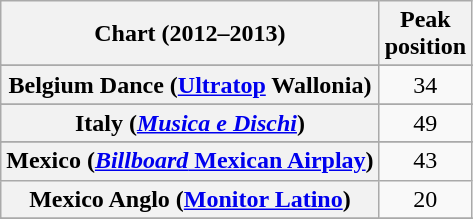<table class="wikitable sortable plainrowheaders" style="text-align:center">
<tr>
<th scope="col">Chart (2012–2013)</th>
<th scope="col">Peak<br>position</th>
</tr>
<tr>
</tr>
<tr>
</tr>
<tr>
</tr>
<tr>
</tr>
<tr>
<th scope="row">Belgium Dance (<a href='#'>Ultratop</a> Wallonia)</th>
<td align=center>34</td>
</tr>
<tr>
</tr>
<tr>
</tr>
<tr>
</tr>
<tr>
</tr>
<tr>
</tr>
<tr>
</tr>
<tr>
<th scope="row">Italy (<em><a href='#'>Musica e Dischi</a></em>)</th>
<td>49</td>
</tr>
<tr>
</tr>
<tr>
<th scope="row">Mexico (<a href='#'><em>Billboard</em> Mexican Airplay</a>)</th>
<td>43</td>
</tr>
<tr>
<th scope="row">Mexico Anglo (<a href='#'>Monitor Latino</a>)</th>
<td>20</td>
</tr>
<tr>
</tr>
<tr>
</tr>
<tr>
</tr>
<tr>
</tr>
<tr>
</tr>
<tr>
</tr>
<tr>
</tr>
<tr>
</tr>
<tr>
</tr>
<tr>
</tr>
</table>
